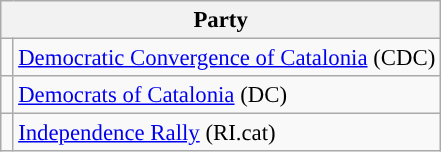<table class="wikitable" style="text-align:left; font-size:95%;">
<tr>
<th colspan="2">Party</th>
</tr>
<tr>
<td width="1"></td>
<td><a href='#'>Democratic Convergence of Catalonia</a> (CDC)</td>
</tr>
<tr>
<td></td>
<td><a href='#'>Democrats of Catalonia</a> (DC)</td>
</tr>
<tr>
<td></td>
<td><a href='#'>Independence Rally</a> (RI.cat)</td>
</tr>
</table>
